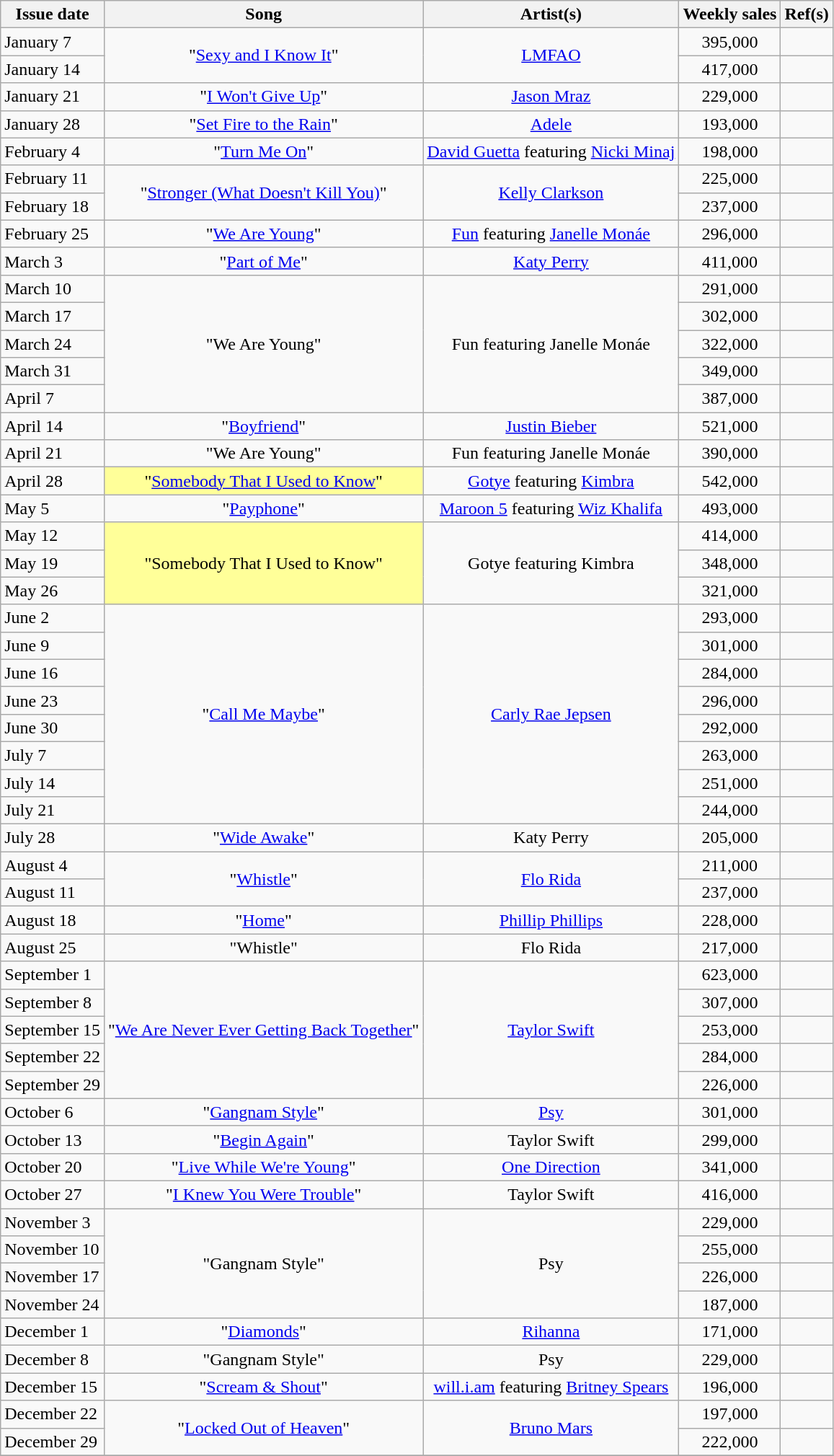<table class="wikitable sortable">
<tr>
<th>Issue date</th>
<th>Song</th>
<th>Artist(s)</th>
<th>Weekly sales</th>
<th>Ref(s)</th>
</tr>
<tr>
<td>January 7</td>
<td style="text-align: center;" rowspan="2">"<a href='#'>Sexy and I Know It</a>"</td>
<td style="text-align: center;" rowspan="2"><a href='#'>LMFAO</a></td>
<td style="text-align: center;">395,000</td>
<td style="text-align: center;"></td>
</tr>
<tr>
<td>January 14</td>
<td style="text-align: center;">417,000</td>
<td style="text-align: center;"></td>
</tr>
<tr>
<td>January 21</td>
<td style="text-align: center;">"<a href='#'>I Won't Give Up</a>"</td>
<td style="text-align: center;"><a href='#'>Jason Mraz</a></td>
<td style="text-align: center;">229,000</td>
<td style="text-align: center;"></td>
</tr>
<tr>
<td>January 28</td>
<td style="text-align: center;">"<a href='#'>Set Fire to the Rain</a>"</td>
<td style="text-align: center;"><a href='#'>Adele</a></td>
<td style="text-align: center;">193,000</td>
<td style="text-align: center;"></td>
</tr>
<tr>
<td>February 4</td>
<td style="text-align: center;">"<a href='#'>Turn Me On</a>"</td>
<td style="text-align: center;"><a href='#'>David Guetta</a> featuring <a href='#'>Nicki Minaj</a></td>
<td style="text-align: center;">198,000</td>
<td style="text-align: center;"></td>
</tr>
<tr>
<td>February 11</td>
<td style="text-align: center;" rowspan="2">"<a href='#'>Stronger (What Doesn't Kill You)</a>"</td>
<td style="text-align: center;" rowspan="2"><a href='#'>Kelly Clarkson</a></td>
<td style="text-align: center;">225,000</td>
<td style="text-align: center;"></td>
</tr>
<tr>
<td>February 18</td>
<td style="text-align: center;">237,000</td>
<td style="text-align: center;"></td>
</tr>
<tr>
<td>February 25</td>
<td style="text-align: center;">"<a href='#'>We Are Young</a>"</td>
<td style="text-align: center;"><a href='#'>Fun</a> featuring <a href='#'>Janelle Monáe</a></td>
<td style="text-align: center;">296,000</td>
<td style="text-align: center;"></td>
</tr>
<tr>
<td>March 3</td>
<td style="text-align: center;">"<a href='#'>Part of Me</a>"</td>
<td style="text-align: center;"><a href='#'>Katy Perry</a></td>
<td style="text-align: center;">411,000</td>
<td style="text-align: center;"></td>
</tr>
<tr>
<td>March 10</td>
<td style="text-align: center;" rowspan="5">"We Are Young"</td>
<td style="text-align: center;" rowspan="5">Fun featuring Janelle Monáe</td>
<td style="text-align: center;">291,000</td>
<td style="text-align: center;"></td>
</tr>
<tr>
<td>March 17</td>
<td style="text-align: center;">302,000</td>
<td style="text-align: center;"></td>
</tr>
<tr>
<td>March 24</td>
<td style="text-align: center;">322,000</td>
<td style="text-align: center;"></td>
</tr>
<tr>
<td>March 31</td>
<td style="text-align: center;">349,000</td>
<td style="text-align: center;"></td>
</tr>
<tr>
<td>April 7</td>
<td style="text-align: center;">387,000</td>
<td style="text-align: center;"></td>
</tr>
<tr>
<td>April 14</td>
<td style="text-align: center;" rowspan="1">"<a href='#'>Boyfriend</a>"</td>
<td style="text-align: center;" rowspan="1"><a href='#'>Justin Bieber</a></td>
<td style="text-align: center;">521,000</td>
<td style="text-align: center;"></td>
</tr>
<tr>
<td>April 21</td>
<td style="text-align: center;" rowspan="1">"We Are Young"</td>
<td style="text-align: center;" rowspan="1">Fun featuring Janelle Monáe</td>
<td style="text-align: center;">390,000</td>
<td style="text-align: center;"></td>
</tr>
<tr>
<td>April 28</td>
<td bgcolor=#FFFF99 style="text-align: center;" rowspan="1">"<a href='#'>Somebody That I Used to Know</a>" </td>
<td style="text-align: center;" rowspan="1"><a href='#'>Gotye</a> featuring <a href='#'>Kimbra</a></td>
<td style="text-align: center;">542,000</td>
<td style="text-align: center;"></td>
</tr>
<tr>
<td>May 5</td>
<td style="text-align: center;" rowspan="1">"<a href='#'>Payphone</a>"</td>
<td style="text-align: center;" rowspan="1"><a href='#'>Maroon 5</a> featuring <a href='#'>Wiz Khalifa</a></td>
<td style="text-align: center;">493,000</td>
<td style="text-align: center;"></td>
</tr>
<tr>
<td>May 12</td>
<td bgcolor=#FFFF99 style="text-align: center;" rowspan="3">"Somebody That I Used to Know"</td>
<td style="text-align: center;" rowspan="3">Gotye featuring Kimbra</td>
<td style="text-align: center;">414,000</td>
<td style="text-align: center;"></td>
</tr>
<tr>
<td>May 19</td>
<td style="text-align: center;">348,000</td>
<td style="text-align: center;"></td>
</tr>
<tr>
<td>May 26</td>
<td style="text-align: center;">321,000</td>
<td style="text-align: center;"></td>
</tr>
<tr>
<td>June 2</td>
<td style="text-align: center;" rowspan="8">"<a href='#'>Call Me Maybe</a>"</td>
<td style="text-align: center;" rowspan="8"><a href='#'>Carly Rae Jepsen</a></td>
<td style="text-align: center;">293,000</td>
<td style="text-align: center;"></td>
</tr>
<tr>
<td>June 9</td>
<td style="text-align: center;">301,000</td>
<td style="text-align: center;"></td>
</tr>
<tr>
<td>June 16</td>
<td style="text-align: center;">284,000</td>
<td style="text-align: center;"></td>
</tr>
<tr>
<td>June 23</td>
<td style="text-align: center;">296,000</td>
<td style="text-align: center;"></td>
</tr>
<tr>
<td>June 30</td>
<td style="text-align: center;">292,000</td>
<td style="text-align: center;"></td>
</tr>
<tr>
<td>July 7</td>
<td style="text-align: center;">263,000</td>
<td style="text-align: center;"></td>
</tr>
<tr>
<td>July 14</td>
<td style="text-align: center;">251,000</td>
<td style="text-align: center;"></td>
</tr>
<tr>
<td>July 21</td>
<td style="text-align: center;">244,000</td>
<td style="text-align: center;"></td>
</tr>
<tr>
<td>July 28</td>
<td style="text-align: center;" rowspan="1">"<a href='#'>Wide Awake</a>"</td>
<td style="text-align: center;" rowspan="1">Katy Perry</td>
<td style="text-align: center;">205,000</td>
<td style="text-align: center;"></td>
</tr>
<tr>
<td>August 4</td>
<td style="text-align: center;" rowspan="2">"<a href='#'>Whistle</a>"</td>
<td style="text-align: center;" rowspan="2"><a href='#'>Flo Rida</a></td>
<td style="text-align: center;">211,000</td>
<td style="text-align: center;"></td>
</tr>
<tr>
<td>August 11</td>
<td style="text-align: center;">237,000</td>
<td style="text-align: center;"></td>
</tr>
<tr>
<td>August 18</td>
<td style="text-align: center;" rowspan="1">"<a href='#'>Home</a>"</td>
<td style="text-align: center;" rowspan="1"><a href='#'>Phillip Phillips</a></td>
<td style="text-align: center;">228,000</td>
<td style="text-align: center;"></td>
</tr>
<tr>
<td>August 25</td>
<td style="text-align: center;" rowspan="1">"Whistle"</td>
<td style="text-align: center;" rowspan="1">Flo Rida</td>
<td style="text-align: center;">217,000</td>
<td style="text-align: center;"></td>
</tr>
<tr>
<td>September 1</td>
<td style="text-align: center;" rowspan="5">"<a href='#'>We Are Never Ever Getting Back Together</a>"</td>
<td style="text-align: center;" rowspan="5"><a href='#'>Taylor Swift</a></td>
<td style="text-align: center;">623,000</td>
<td style="text-align: center;"></td>
</tr>
<tr>
<td>September 8</td>
<td style="text-align: center;">307,000</td>
<td style="text-align: center;"></td>
</tr>
<tr>
<td>September 15</td>
<td style="text-align: center;">253,000</td>
<td style="text-align: center;"></td>
</tr>
<tr>
<td>September 22</td>
<td style="text-align: center;">284,000</td>
<td style="text-align: center;"></td>
</tr>
<tr>
<td>September 29</td>
<td style="text-align: center;">226,000</td>
<td style="text-align: center;"></td>
</tr>
<tr>
<td>October 6</td>
<td style="text-align: center;" rowspan="1">"<a href='#'>Gangnam Style</a>"</td>
<td style="text-align: center;" rowspan="1"><a href='#'>Psy</a></td>
<td style="text-align: center;">301,000</td>
<td style="text-align: center;"></td>
</tr>
<tr>
<td>October 13</td>
<td style="text-align: center;" rowspan="1">"<a href='#'>Begin Again</a>"</td>
<td style="text-align: center;" rowspan="1">Taylor Swift</td>
<td style="text-align: center;">299,000</td>
<td style="text-align: center;"></td>
</tr>
<tr>
<td>October 20</td>
<td style="text-align: center;" rowspan="1">"<a href='#'>Live While We're Young</a>"</td>
<td style="text-align: center;" rowspan="1"><a href='#'>One Direction</a></td>
<td style="text-align: center;">341,000</td>
<td style="text-align: center;"></td>
</tr>
<tr>
<td>October 27</td>
<td style="text-align: center;" rowspan="1">"<a href='#'>I Knew You Were Trouble</a>"</td>
<td style="text-align: center;" rowspan="1">Taylor Swift</td>
<td style="text-align: center;">416,000</td>
<td style="text-align: center;"></td>
</tr>
<tr>
<td>November 3</td>
<td style="text-align: center;" rowspan="4">"Gangnam Style"</td>
<td style="text-align: center;" rowspan="4">Psy</td>
<td style="text-align: center;">229,000</td>
<td style="text-align: center;"></td>
</tr>
<tr>
<td>November 10</td>
<td style="text-align: center;">255,000</td>
<td style="text-align: center;"></td>
</tr>
<tr>
<td>November 17</td>
<td style="text-align: center;">226,000</td>
<td style="text-align: center;"></td>
</tr>
<tr>
<td>November 24</td>
<td style="text-align: center;">187,000</td>
<td style="text-align: center;"></td>
</tr>
<tr>
<td>December 1</td>
<td style="text-align: center;" rowspan="1">"<a href='#'>Diamonds</a>"</td>
<td style="text-align: center;" rowspan="1"><a href='#'>Rihanna</a></td>
<td style="text-align: center;">171,000</td>
<td style="text-align: center;"></td>
</tr>
<tr>
<td>December 8</td>
<td style="text-align: center;" rowspan="1">"Gangnam Style"</td>
<td style="text-align: center;" rowspan="1">Psy</td>
<td style="text-align: center;">229,000</td>
<td style="text-align: center;"></td>
</tr>
<tr>
<td>December 15</td>
<td style="text-align: center;" rowspan="1">"<a href='#'>Scream & Shout</a>"</td>
<td style="text-align: center;" rowspan="1"><a href='#'>will.i.am</a> featuring <a href='#'>Britney Spears</a></td>
<td style="text-align: center;">196,000</td>
<td style="text-align: center;"></td>
</tr>
<tr>
<td>December 22</td>
<td style="text-align: center;" rowspan="2">"<a href='#'>Locked Out of Heaven</a>"</td>
<td style="text-align: center;" rowspan="2"><a href='#'>Bruno Mars</a></td>
<td style="text-align: center;">197,000</td>
<td style="text-align: center;"></td>
</tr>
<tr>
<td>December 29</td>
<td style="text-align: center;">222,000</td>
<td style="text-align: center;"></td>
</tr>
<tr>
</tr>
</table>
